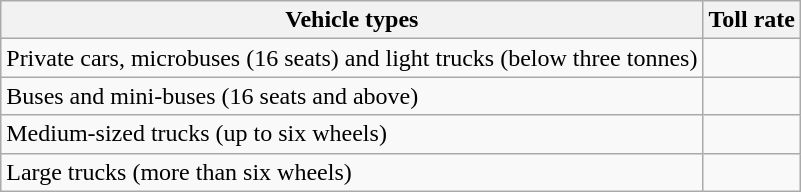<table class="wikitable">
<tr>
<th>Vehicle types</th>
<th>Toll rate</th>
</tr>
<tr>
<td>Private cars, microbuses (16 seats) and light trucks (below three tonnes)</td>
<td></td>
</tr>
<tr>
<td>Buses and mini-buses (16 seats and above)</td>
<td></td>
</tr>
<tr>
<td>Medium-sized trucks (up to six wheels)</td>
<td></td>
</tr>
<tr>
<td>Large trucks (more than six wheels)</td>
<td></td>
</tr>
</table>
